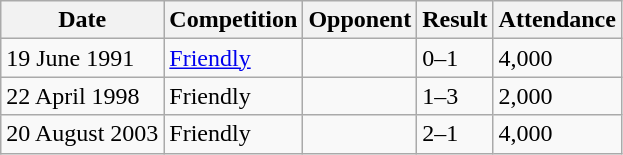<table class="wikitable">
<tr>
<th>Date</th>
<th>Competition</th>
<th>Opponent</th>
<th>Result</th>
<th>Attendance</th>
</tr>
<tr>
<td>19 June 1991</td>
<td><a href='#'>Friendly</a></td>
<td></td>
<td>0–1</td>
<td>4,000</td>
</tr>
<tr>
<td>22 April 1998</td>
<td>Friendly</td>
<td></td>
<td>1–3</td>
<td>2,000</td>
</tr>
<tr>
<td>20 August 2003</td>
<td>Friendly</td>
<td></td>
<td>2–1</td>
<td>4,000</td>
</tr>
</table>
